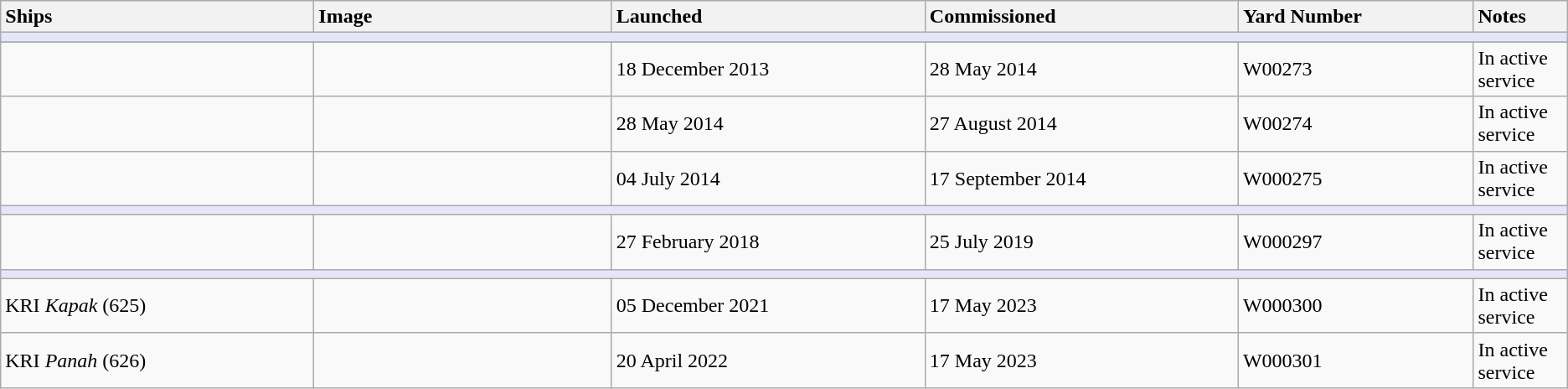<table class="wikitable">
<tr>
<th style="text-align:left; width:20%;">Ships</th>
<th style="text-align:left;width:19%">Image</th>
<th style="text-align:left; width:20%">Launched</th>
<th style="text-align:left; width:20%;">Commissioned</th>
<th style="text-align:left; width:15%">Yard Number</th>
<th style="text-align:left; width:20%;">Notes</th>
</tr>
<tr>
<th colspan="6" style="background: lavender;"></th>
</tr>
<tr>
</tr>
<tr>
<td></td>
<td></td>
<td>18 December 2013</td>
<td>28 May 2014</td>
<td>W00273</td>
<td>In active service</td>
</tr>
<tr>
<td></td>
<td></td>
<td>28 May 2014</td>
<td>27 August 2014</td>
<td>W00274</td>
<td>In active service</td>
</tr>
<tr>
<td></td>
<td></td>
<td>04 July 2014</td>
<td>17 September 2014</td>
<td>W000275</td>
<td>In active service</td>
</tr>
<tr>
<th colspan="6" style="background: lavender;"></th>
</tr>
<tr>
<td></td>
<td></td>
<td>27 February 2018</td>
<td>25 July 2019</td>
<td>W000297</td>
<td>In active service</td>
</tr>
<tr>
<th colspan="6" style="background: lavender;"></th>
</tr>
<tr>
<td>KRI <em>Kapak</em> (625)</td>
<td></td>
<td>05 December 2021</td>
<td>17 May 2023</td>
<td>W000300</td>
<td>In active service</td>
</tr>
<tr>
<td>KRI <em>Panah</em> (626)</td>
<td></td>
<td>20 April 2022</td>
<td>17 May 2023</td>
<td>W000301</td>
<td>In active service</td>
</tr>
</table>
